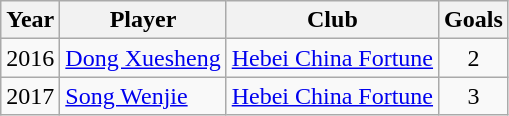<table class="wikitable">
<tr>
<th>Year</th>
<th>Player</th>
<th>Club</th>
<th>Goals</th>
</tr>
<tr>
<td>2016</td>
<td> <a href='#'>Dong Xuesheng</a></td>
<td><a href='#'>Hebei China Fortune</a></td>
<td align=center>2</td>
</tr>
<tr>
<td>2017</td>
<td> <a href='#'>Song Wenjie</a></td>
<td><a href='#'>Hebei China Fortune</a></td>
<td align=center>3</td>
</tr>
</table>
